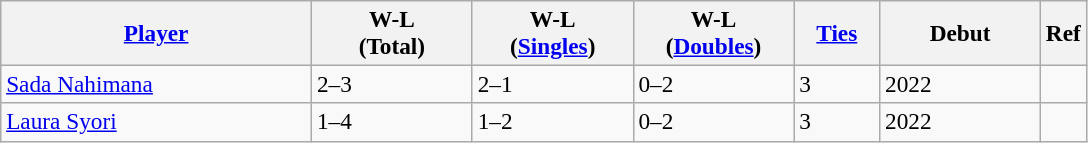<table class="wikitable sortable" style=font-size:97%>
<tr>
<th width=200><a href='#'>Player</a></th>
<th width=100>W-L<br>(Total)</th>
<th width=100>W-L<br>(<a href='#'>Singles</a>)</th>
<th width=100>W-L<br>(<a href='#'>Doubles</a>)</th>
<th width=50><a href='#'>Ties</a></th>
<th width=100>Debut</th>
<th>Ref</th>
</tr>
<tr>
<td><a href='#'>Sada Nahimana</a></td>
<td>2–3</td>
<td>2–1</td>
<td>0–2</td>
<td>3</td>
<td>2022</td>
<td></td>
</tr>
<tr>
<td><a href='#'>Laura Syori</a></td>
<td>1–4</td>
<td>1–2</td>
<td>0–2</td>
<td>3</td>
<td>2022</td>
<td></td>
</tr>
</table>
